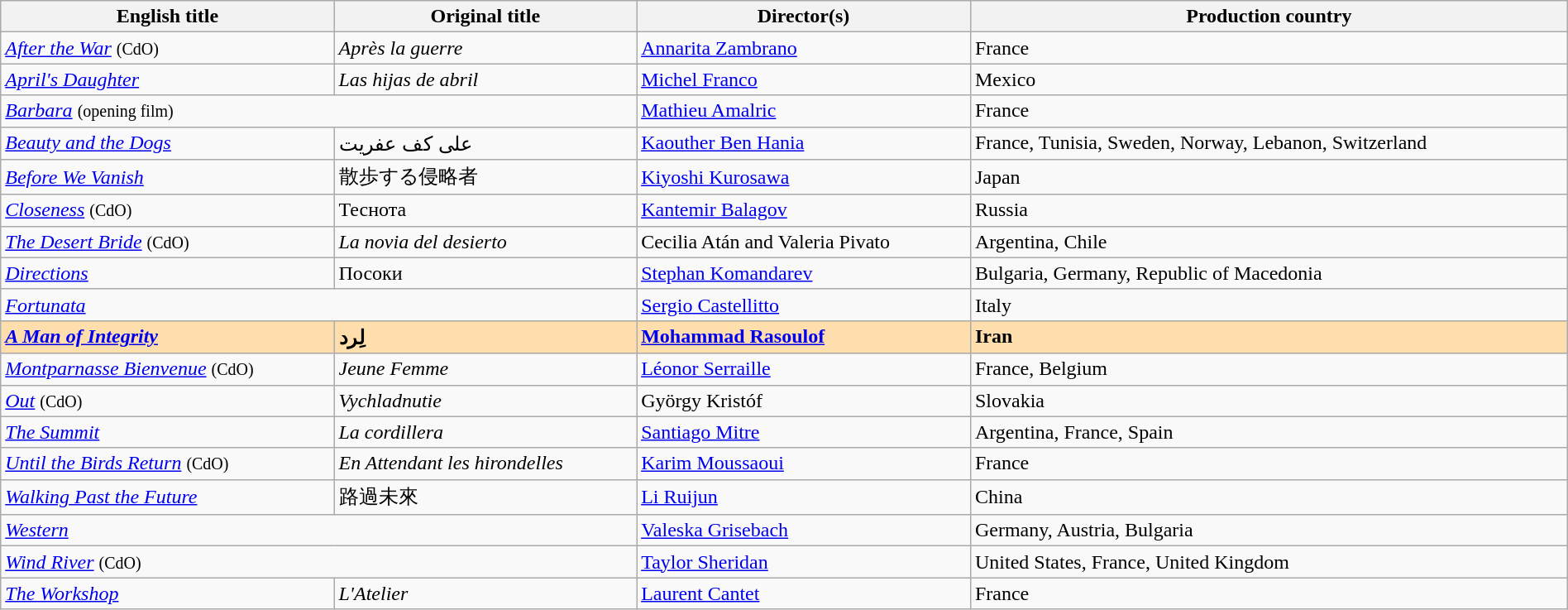<table class="wikitable" style="width:100%; margin-bottom:2px" cellpadding="5">
<tr>
<th scope="col">English title</th>
<th scope="col">Original title</th>
<th scope="col">Director(s)</th>
<th scope="col">Production country</th>
</tr>
<tr>
<td><em><a href='#'>After the War</a></em> <small>(CdO)</small></td>
<td><em>Après la guerre</em></td>
<td data-sort-value="Zambrano"><a href='#'>Annarita Zambrano</a></td>
<td>France</td>
</tr>
<tr>
<td><em><a href='#'>April's Daughter</a></em></td>
<td data-sort-value="Hijas"><em>Las hijas de abril</em></td>
<td data-sort-value="Franco"><a href='#'>Michel Franco</a></td>
<td>Mexico</td>
</tr>
<tr>
<td colspan=2><em><a href='#'>Barbara</a></em> <small>(opening film)</small></td>
<td data-sort-value="Amalric"><a href='#'>Mathieu Amalric</a></td>
<td>France</td>
</tr>
<tr>
<td><em><a href='#'>Beauty and the Dogs</a></em></td>
<td data-sort-value="Aala">على كف عفريت</td>
<td data-sort-value="Hania"><a href='#'>Kaouther Ben Hania</a></td>
<td>France, Tunisia, Sweden, Norway, Lebanon, Switzerland</td>
</tr>
<tr>
<td><em><a href='#'>Before We Vanish</a></em></td>
<td data-sort-value="Sanpo">散歩する侵略者</td>
<td data-sort-value="Kurosawa"><a href='#'>Kiyoshi Kurosawa</a></td>
<td>Japan</td>
</tr>
<tr>
<td><em><a href='#'>Closeness</a></em> <small>(CdO)</small></td>
<td data-sort-value="Tesnota">Теснота</td>
<td data-sort-value="Balagov"><a href='#'>Kantemir Balagov</a></td>
<td>Russia</td>
</tr>
<tr>
<td data-sort-value="Desert"><em><a href='#'>The Desert Bride</a></em> <small>(CdO)</small></td>
<td data-sort-value="Novia"><em>La novia del desierto</em></td>
<td data-sort-value="Atan">Cecilia Atán and Valeria Pivato</td>
<td>Argentina, Chile</td>
</tr>
<tr>
<td><em><a href='#'>Directions</a></em></td>
<td data-sort-value="Posoki">Посоки</td>
<td data-sort-value="Komandarev"><a href='#'>Stephan Komandarev</a></td>
<td>Bulgaria, Germany, Republic of Macedonia</td>
</tr>
<tr>
<td colspan="2"><em><a href='#'>Fortunata</a></em></td>
<td data-sort-value="Castellitto"><a href='#'>Sergio Castellitto</a></td>
<td>Italy</td>
</tr>
<tr style="background:#FFDEAD;">
<td data-sort-value="Man of"><strong><em><a href='#'>A Man of Integrity</a></em></strong></td>
<td data-sort-value="Lerd"><strong>لِرد</strong></td>
<td data-sort-value="Rasoulof"><strong><a href='#'>Mohammad Rasoulof</a></strong></td>
<td><strong>Iran</strong></td>
</tr>
<tr>
<td><em><a href='#'>Montparnasse Bienvenue</a></em> <small>(CdO)</small></td>
<td><em>Jeune Femme</em></td>
<td data-sort-value="Serraille"><a href='#'>Léonor Serraille</a></td>
<td>France, Belgium</td>
</tr>
<tr>
<td><em><a href='#'>Out</a></em> <small>(CdO)</small></td>
<td><em>Vychladnutie</em></td>
<td data-sort-value="Kristóf">György Kristóf</td>
<td>Slovakia</td>
</tr>
<tr>
<td data-sort-value="Summit"><em><a href='#'>The Summit</a></em></td>
<td data-sort-value="Cordillera"><em>La cordillera</em></td>
<td data-sort-value="Mitre"><a href='#'>Santiago Mitre</a></td>
<td>Argentina, France, Spain</td>
</tr>
<tr>
<td><em><a href='#'>Until the Birds Return</a></em> <small>(CdO)</small></td>
<td><em>En Attendant les hirondelles</em></td>
<td data-sort-value="Moussaoui"><a href='#'>Karim Moussaoui</a></td>
<td>France</td>
</tr>
<tr>
<td><em><a href='#'>Walking Past the Future</a></em></td>
<td data-sort-value="Luguo">路過未來</td>
<td data-sort-value="Ruijun"><a href='#'>Li Ruijun</a></td>
<td>China</td>
</tr>
<tr>
<td colspan=2><em><a href='#'>Western</a></em></td>
<td data-sort-value="Grisebach"><a href='#'>Valeska Grisebach</a></td>
<td>Germany, Austria, Bulgaria</td>
</tr>
<tr>
<td colspan=2><em><a href='#'>Wind River</a></em> <small>(CdO)</small></td>
<td data-sort-value="Sheridan"><a href='#'>Taylor Sheridan</a></td>
<td>United States, France, United Kingdom</td>
</tr>
<tr>
<td data-sort-value="Workshop"><em><a href='#'>The Workshop</a></em></td>
<td data-sort-value="Atelier"><em>L'Atelier</em></td>
<td data-sort-value="Cantet"><a href='#'>Laurent Cantet</a></td>
<td>France</td>
</tr>
</table>
